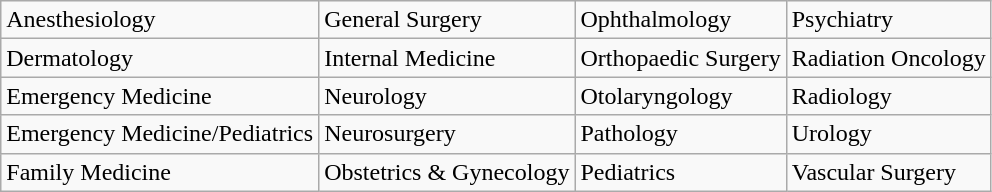<table class="wikitable">
<tr>
<td>Anesthesiology</td>
<td>General Surgery</td>
<td>Ophthalmology</td>
<td>Psychiatry</td>
</tr>
<tr>
<td>Dermatology</td>
<td>Internal Medicine</td>
<td>Orthopaedic Surgery</td>
<td>Radiation Oncology</td>
</tr>
<tr>
<td>Emergency Medicine</td>
<td>Neurology</td>
<td>Otolaryngology</td>
<td>Radiology</td>
</tr>
<tr>
<td>Emergency Medicine/Pediatrics</td>
<td>Neurosurgery</td>
<td>Pathology</td>
<td>Urology</td>
</tr>
<tr>
<td>Family Medicine</td>
<td>Obstetrics & Gynecology</td>
<td>Pediatrics</td>
<td>Vascular Surgery</td>
</tr>
</table>
